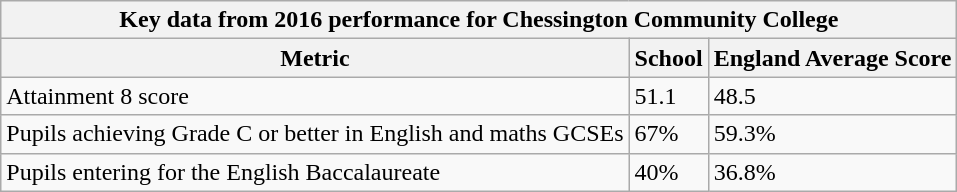<table class="wikitable">
<tr>
<th colspan="3">Key data from 2016 performance for Chessington Community College</th>
</tr>
<tr>
<th>Metric</th>
<th>School</th>
<th>England Average Score</th>
</tr>
<tr>
<td>Attainment 8 score</td>
<td>51.1</td>
<td>48.5</td>
</tr>
<tr>
<td>Pupils achieving Grade C or better in English and maths GCSEs</td>
<td>67%</td>
<td>59.3%</td>
</tr>
<tr>
<td>Pupils entering for the English Baccalaureate</td>
<td>40%</td>
<td>36.8%</td>
</tr>
</table>
